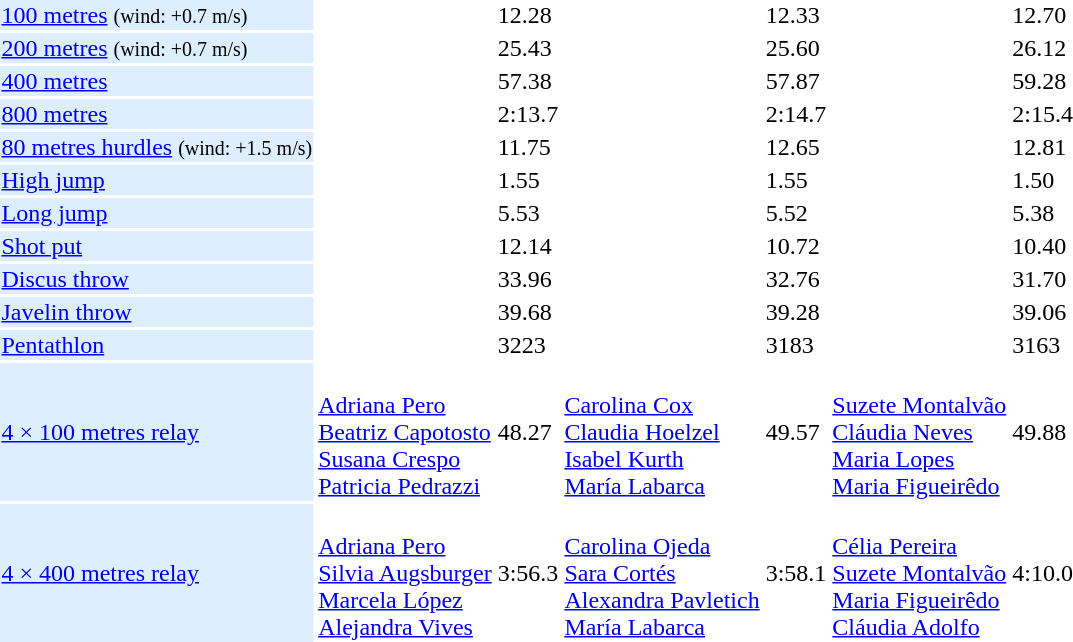<table>
<tr>
<td bgcolor = DDEEFF><a href='#'>100 metres</a> <small>(wind: +0.7 m/s)</small></td>
<td></td>
<td>12.28</td>
<td></td>
<td>12.33</td>
<td></td>
<td>12.70</td>
</tr>
<tr>
<td bgcolor = DDEEFF><a href='#'>200 metres</a> <small>(wind: +0.7 m/s)</small></td>
<td></td>
<td>25.43</td>
<td></td>
<td>25.60</td>
<td></td>
<td>26.12</td>
</tr>
<tr>
<td bgcolor = DDEEFF><a href='#'>400 metres</a></td>
<td></td>
<td>57.38</td>
<td></td>
<td>57.87</td>
<td></td>
<td>59.28</td>
</tr>
<tr>
<td bgcolor = DDEEFF><a href='#'>800 metres</a></td>
<td></td>
<td>2:13.7</td>
<td></td>
<td>2:14.7</td>
<td></td>
<td>2:15.4</td>
</tr>
<tr>
<td bgcolor = DDEEFF><a href='#'>80 metres hurdles</a> <small>(wind: +1.5 m/s)</small></td>
<td></td>
<td>11.75</td>
<td></td>
<td>12.65</td>
<td></td>
<td>12.81</td>
</tr>
<tr>
<td bgcolor = DDEEFF><a href='#'>High jump</a></td>
<td></td>
<td>1.55</td>
<td></td>
<td>1.55</td>
<td></td>
<td>1.50</td>
</tr>
<tr>
<td bgcolor = DDEEFF><a href='#'>Long jump</a></td>
<td></td>
<td>5.53</td>
<td></td>
<td>5.52</td>
<td></td>
<td>5.38</td>
</tr>
<tr>
<td bgcolor = DDEEFF><a href='#'>Shot put</a></td>
<td></td>
<td>12.14</td>
<td></td>
<td>10.72</td>
<td></td>
<td>10.40</td>
</tr>
<tr>
<td bgcolor = DDEEFF><a href='#'>Discus throw</a></td>
<td></td>
<td>33.96</td>
<td></td>
<td>32.76</td>
<td></td>
<td>31.70</td>
</tr>
<tr>
<td bgcolor = DDEEFF><a href='#'>Javelin throw</a></td>
<td></td>
<td>39.68</td>
<td></td>
<td>39.28</td>
<td></td>
<td>39.06</td>
</tr>
<tr>
<td bgcolor = DDEEFF><a href='#'>Pentathlon</a></td>
<td></td>
<td>3223</td>
<td></td>
<td>3183</td>
<td></td>
<td>3163</td>
</tr>
<tr>
<td bgcolor = DDEEFF><a href='#'>4 × 100 metres relay</a></td>
<td> <br> <a href='#'>Adriana Pero</a> <br> <a href='#'>Beatriz Capotosto</a> <br> <a href='#'>Susana Crespo</a> <br> <a href='#'>Patricia Pedrazzi</a></td>
<td>48.27</td>
<td> <br> <a href='#'>Carolina Cox</a> <br> <a href='#'>Claudia Hoelzel</a> <br> <a href='#'>Isabel Kurth</a> <br> <a href='#'>María Labarca</a></td>
<td>49.57</td>
<td> <br> <a href='#'>Suzete Montalvão</a> <br> <a href='#'>Cláudia Neves</a> <br> <a href='#'>Maria Lopes</a> <br> <a href='#'>Maria Figueirêdo</a></td>
<td>49.88</td>
</tr>
<tr>
<td bgcolor = DDEEFF><a href='#'>4 × 400 metres relay</a></td>
<td> <br> <a href='#'>Adriana Pero</a> <br> <a href='#'>Silvia Augsburger</a> <br> <a href='#'>Marcela López</a> <br> <a href='#'>Alejandra Vives</a></td>
<td>3:56.3</td>
<td> <br> <a href='#'>Carolina Ojeda</a> <br> <a href='#'>Sara Cortés</a> <br> <a href='#'>Alexandra Pavletich</a> <br> <a href='#'>María Labarca</a></td>
<td>3:58.1</td>
<td> <br> <a href='#'>Célia Pereira</a> <br> <a href='#'>Suzete Montalvão</a> <br> <a href='#'>Maria Figueirêdo</a> <br> <a href='#'>Cláudia Adolfo</a></td>
<td>4:10.0</td>
</tr>
</table>
